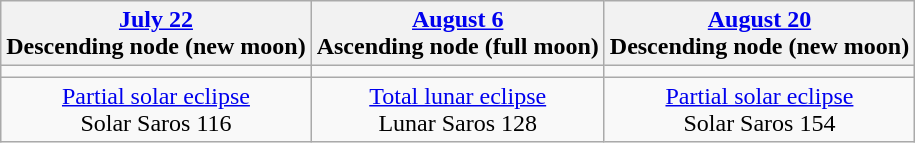<table class="wikitable">
<tr>
<th><a href='#'>July 22</a><br>Descending node (new moon)<br></th>
<th><a href='#'>August 6</a><br>Ascending node (full moon)<br></th>
<th><a href='#'>August 20</a><br>Descending node (new moon)<br></th>
</tr>
<tr>
<td></td>
<td></td>
<td></td>
</tr>
<tr align=center>
<td><a href='#'>Partial solar eclipse</a><br>Solar Saros 116</td>
<td><a href='#'>Total lunar eclipse</a><br>Lunar Saros 128</td>
<td><a href='#'>Partial solar eclipse</a><br>Solar Saros 154</td>
</tr>
</table>
